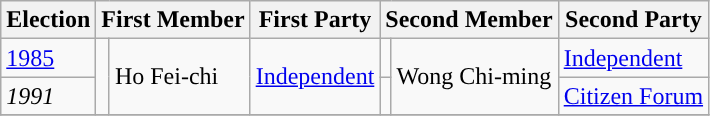<table class="wikitable">
<tr>
<th>Election</th>
<th colspan="2">First Member</th>
<th>First Party</th>
<th colspan="2">Second Member</th>
<th>Second Party</th>
</tr>
<tr>
<td><a href='#'>1985</a></td>
<td rowspan=2 style="background-color:"></td>
<td rowspan=2>Ho Fei-chi</td>
<td rowspan=2><a href='#'>Independent</a></td>
<td style="background-color:"></td>
<td rowspan=2>Wong Chi-ming</td>
<td><a href='#'>Independent</a></td>
</tr>
<tr>
<td><em>1991</em></td>
<td style="background-color:"></td>
<td><a href='#'>Citizen Forum</a></td>
</tr>
<tr>
</tr>
</table>
